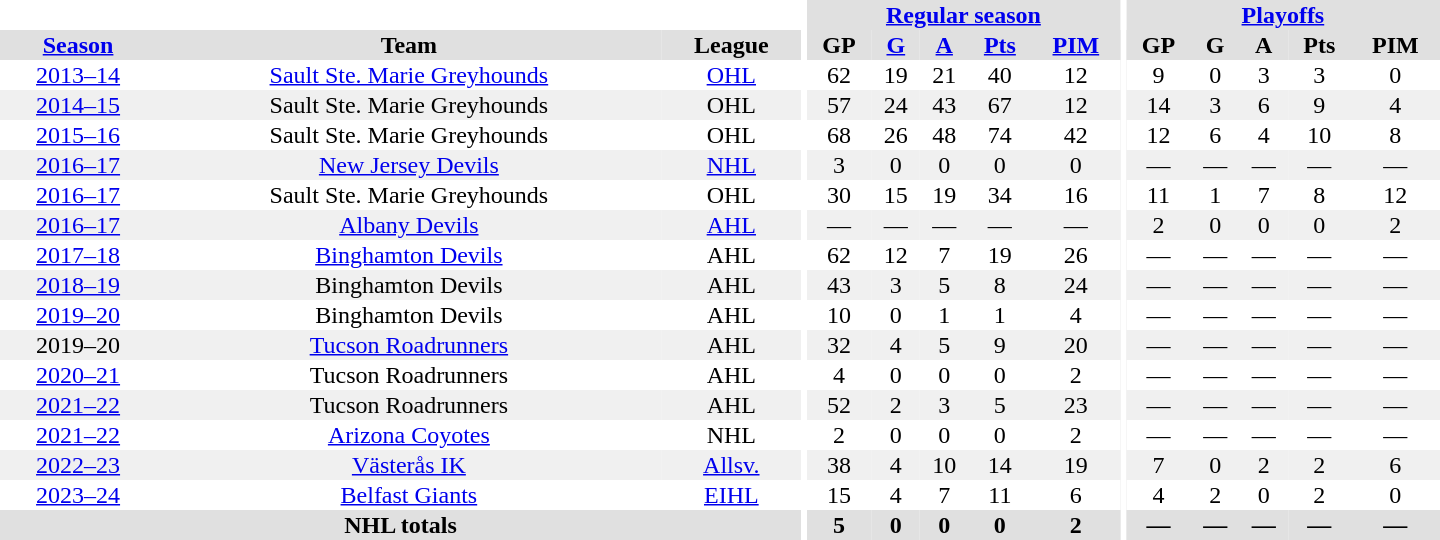<table border="0" cellpadding="1" cellspacing="0" style="text-align:center; width:60em;">
<tr bgcolor="#e0e0e0">
<th colspan="3" bgcolor="#ffffff"></th>
<th rowspan="99" bgcolor="#ffffff"></th>
<th colspan="5"><a href='#'>Regular season</a></th>
<th rowspan="99" bgcolor="#ffffff"></th>
<th colspan="5"><a href='#'>Playoffs</a></th>
</tr>
<tr bgcolor="#e0e0e0">
<th><a href='#'>Season</a></th>
<th>Team</th>
<th>League</th>
<th>GP</th>
<th><a href='#'>G</a></th>
<th><a href='#'>A</a></th>
<th><a href='#'>Pts</a></th>
<th><a href='#'>PIM</a></th>
<th>GP</th>
<th>G</th>
<th>A</th>
<th>Pts</th>
<th>PIM</th>
</tr>
<tr>
<td><a href='#'>2013–14</a></td>
<td><a href='#'>Sault Ste. Marie Greyhounds</a></td>
<td><a href='#'>OHL</a></td>
<td>62</td>
<td>19</td>
<td>21</td>
<td>40</td>
<td>12</td>
<td>9</td>
<td>0</td>
<td>3</td>
<td>3</td>
<td>0</td>
</tr>
<tr bgcolor="#f0f0f0">
<td><a href='#'>2014–15</a></td>
<td>Sault Ste. Marie Greyhounds</td>
<td>OHL</td>
<td>57</td>
<td>24</td>
<td>43</td>
<td>67</td>
<td>12</td>
<td>14</td>
<td>3</td>
<td>6</td>
<td>9</td>
<td>4</td>
</tr>
<tr>
<td><a href='#'>2015–16</a></td>
<td>Sault Ste. Marie Greyhounds</td>
<td>OHL</td>
<td>68</td>
<td>26</td>
<td>48</td>
<td>74</td>
<td>42</td>
<td>12</td>
<td>6</td>
<td>4</td>
<td>10</td>
<td>8</td>
</tr>
<tr bgcolor="#f0f0f0">
<td><a href='#'>2016–17</a></td>
<td><a href='#'>New Jersey Devils</a></td>
<td><a href='#'>NHL</a></td>
<td>3</td>
<td>0</td>
<td>0</td>
<td>0</td>
<td>0</td>
<td>—</td>
<td>—</td>
<td>—</td>
<td>—</td>
<td>—</td>
</tr>
<tr>
<td><a href='#'>2016–17</a></td>
<td>Sault Ste. Marie Greyhounds</td>
<td>OHL</td>
<td>30</td>
<td>15</td>
<td>19</td>
<td>34</td>
<td>16</td>
<td>11</td>
<td>1</td>
<td>7</td>
<td>8</td>
<td>12</td>
</tr>
<tr bgcolor="#f0f0f0">
<td><a href='#'>2016–17</a></td>
<td><a href='#'>Albany Devils</a></td>
<td><a href='#'>AHL</a></td>
<td>—</td>
<td>—</td>
<td>—</td>
<td>—</td>
<td>—</td>
<td>2</td>
<td>0</td>
<td>0</td>
<td>0</td>
<td>2</td>
</tr>
<tr>
<td><a href='#'>2017–18</a></td>
<td><a href='#'>Binghamton Devils</a></td>
<td>AHL</td>
<td>62</td>
<td>12</td>
<td>7</td>
<td>19</td>
<td>26</td>
<td>—</td>
<td>—</td>
<td>—</td>
<td>—</td>
<td>—</td>
</tr>
<tr bgcolor="#f0f0f0">
<td><a href='#'>2018–19</a></td>
<td>Binghamton Devils</td>
<td>AHL</td>
<td>43</td>
<td>3</td>
<td>5</td>
<td>8</td>
<td>24</td>
<td>—</td>
<td>—</td>
<td>—</td>
<td>—</td>
<td>—</td>
</tr>
<tr>
<td><a href='#'>2019–20</a></td>
<td>Binghamton Devils</td>
<td>AHL</td>
<td>10</td>
<td>0</td>
<td>1</td>
<td>1</td>
<td>4</td>
<td>—</td>
<td>—</td>
<td>—</td>
<td>—</td>
<td>—</td>
</tr>
<tr bgcolor="#f0f0f0">
<td>2019–20</td>
<td><a href='#'>Tucson Roadrunners</a></td>
<td>AHL</td>
<td>32</td>
<td>4</td>
<td>5</td>
<td>9</td>
<td>20</td>
<td>—</td>
<td>—</td>
<td>—</td>
<td>—</td>
<td>—</td>
</tr>
<tr>
<td><a href='#'>2020–21</a></td>
<td>Tucson Roadrunners</td>
<td>AHL</td>
<td>4</td>
<td>0</td>
<td>0</td>
<td>0</td>
<td>2</td>
<td>—</td>
<td>—</td>
<td>—</td>
<td>—</td>
<td>—</td>
</tr>
<tr bgcolor="#f0f0f0">
<td><a href='#'>2021–22</a></td>
<td>Tucson Roadrunners</td>
<td>AHL</td>
<td>52</td>
<td>2</td>
<td>3</td>
<td>5</td>
<td>23</td>
<td>—</td>
<td>—</td>
<td>—</td>
<td>—</td>
<td>—</td>
</tr>
<tr>
<td><a href='#'>2021–22</a></td>
<td><a href='#'>Arizona Coyotes</a></td>
<td>NHL</td>
<td>2</td>
<td>0</td>
<td>0</td>
<td>0</td>
<td>2</td>
<td>—</td>
<td>—</td>
<td>—</td>
<td>—</td>
<td>—</td>
</tr>
<tr bgcolor="f0f0f0">
<td><a href='#'>2022–23</a></td>
<td><a href='#'>Västerås IK</a></td>
<td><a href='#'>Allsv.</a></td>
<td>38</td>
<td>4</td>
<td>10</td>
<td>14</td>
<td>19</td>
<td>7</td>
<td>0</td>
<td>2</td>
<td>2</td>
<td>6</td>
</tr>
<tr>
<td><a href='#'>2023–24</a></td>
<td><a href='#'>Belfast Giants</a></td>
<td><a href='#'>EIHL</a></td>
<td>15</td>
<td>4</td>
<td>7</td>
<td>11</td>
<td>6</td>
<td>4</td>
<td>2</td>
<td>0</td>
<td>2</td>
<td>0</td>
</tr>
<tr bgcolor="#e0e0e0">
<th colspan="3">NHL totals</th>
<th>5</th>
<th>0</th>
<th>0</th>
<th>0</th>
<th>2</th>
<th>—</th>
<th>—</th>
<th>—</th>
<th>—</th>
<th>—</th>
</tr>
</table>
